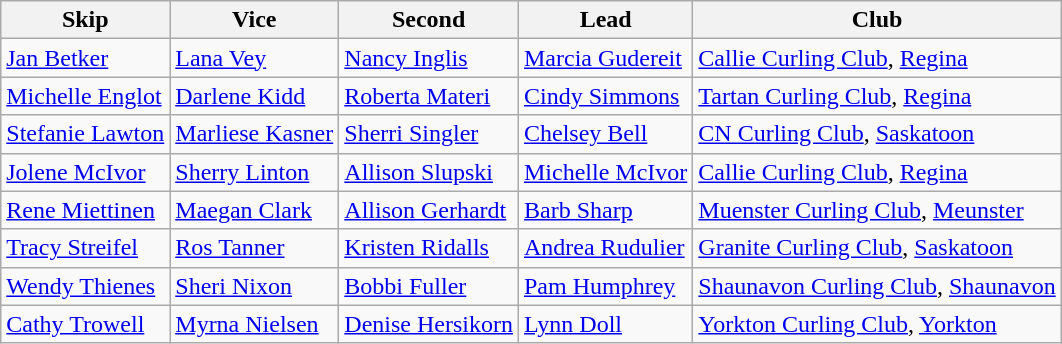<table class="wikitable" border="1">
<tr>
<th>Skip</th>
<th>Vice</th>
<th>Second</th>
<th>Lead</th>
<th>Club</th>
</tr>
<tr>
<td><a href='#'>Jan Betker</a></td>
<td><a href='#'>Lana Vey</a></td>
<td><a href='#'>Nancy Inglis</a></td>
<td><a href='#'>Marcia Gudereit</a></td>
<td><a href='#'>Callie Curling Club</a>, <a href='#'>Regina</a></td>
</tr>
<tr>
<td><a href='#'>Michelle Englot</a></td>
<td><a href='#'>Darlene Kidd</a></td>
<td><a href='#'>Roberta Materi</a></td>
<td><a href='#'>Cindy Simmons</a></td>
<td><a href='#'>Tartan Curling Club</a>, <a href='#'>Regina</a></td>
</tr>
<tr>
<td><a href='#'>Stefanie Lawton</a></td>
<td><a href='#'>Marliese Kasner</a></td>
<td><a href='#'>Sherri Singler</a></td>
<td><a href='#'>Chelsey Bell</a></td>
<td><a href='#'>CN Curling Club</a>, <a href='#'>Saskatoon</a></td>
</tr>
<tr>
<td><a href='#'>Jolene McIvor</a></td>
<td><a href='#'>Sherry Linton</a></td>
<td><a href='#'>Allison Slupski</a></td>
<td><a href='#'>Michelle McIvor</a></td>
<td><a href='#'>Callie Curling Club</a>, <a href='#'>Regina</a></td>
</tr>
<tr>
<td><a href='#'>Rene Miettinen</a></td>
<td><a href='#'>Maegan Clark</a></td>
<td><a href='#'>Allison Gerhardt</a></td>
<td><a href='#'>Barb Sharp</a></td>
<td><a href='#'>Muenster Curling Club</a>, <a href='#'>Meunster</a></td>
</tr>
<tr>
<td><a href='#'>Tracy Streifel</a></td>
<td><a href='#'>Ros Tanner</a></td>
<td><a href='#'>Kristen Ridalls</a></td>
<td><a href='#'>Andrea Rudulier</a></td>
<td><a href='#'>Granite Curling Club</a>, <a href='#'>Saskatoon</a></td>
</tr>
<tr>
<td><a href='#'>Wendy Thienes</a></td>
<td><a href='#'>Sheri Nixon</a></td>
<td><a href='#'>Bobbi Fuller</a></td>
<td><a href='#'>Pam Humphrey</a></td>
<td><a href='#'>Shaunavon Curling Club</a>, <a href='#'>Shaunavon</a></td>
</tr>
<tr>
<td><a href='#'>Cathy Trowell</a></td>
<td><a href='#'>Myrna Nielsen</a></td>
<td><a href='#'>Denise Hersikorn</a></td>
<td><a href='#'>Lynn Doll</a></td>
<td><a href='#'>Yorkton Curling Club</a>, <a href='#'>Yorkton</a></td>
</tr>
</table>
